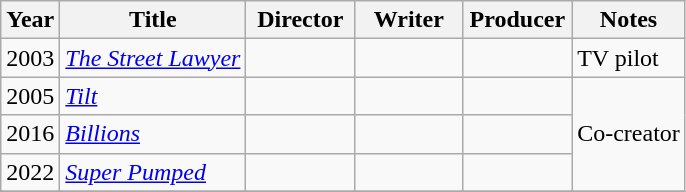<table class="wikitable">
<tr>
<th>Year</th>
<th>Title</th>
<th width=65>Director</th>
<th width=65>Writer</th>
<th width=65>Producer</th>
<th>Notes</th>
</tr>
<tr>
<td>2003</td>
<td><em><a href='#'>The Street Lawyer</a></em></td>
<td></td>
<td></td>
<td></td>
<td>TV pilot</td>
</tr>
<tr>
<td>2005</td>
<td><em><a href='#'>Tilt</a></em></td>
<td></td>
<td></td>
<td></td>
<td rowspan=3>Co-creator</td>
</tr>
<tr>
<td>2016</td>
<td><em><a href='#'>Billions</a></em></td>
<td></td>
<td></td>
<td></td>
</tr>
<tr>
<td>2022</td>
<td><em><a href='#'>Super Pumped</a></em></td>
<td></td>
<td></td>
<td></td>
</tr>
<tr>
</tr>
</table>
